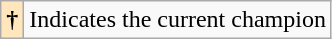<table class="wikitable sortable">
<tr>
<th style="background:#ffe6bd;">†</th>
<td>Indicates the current champion</td>
</tr>
</table>
